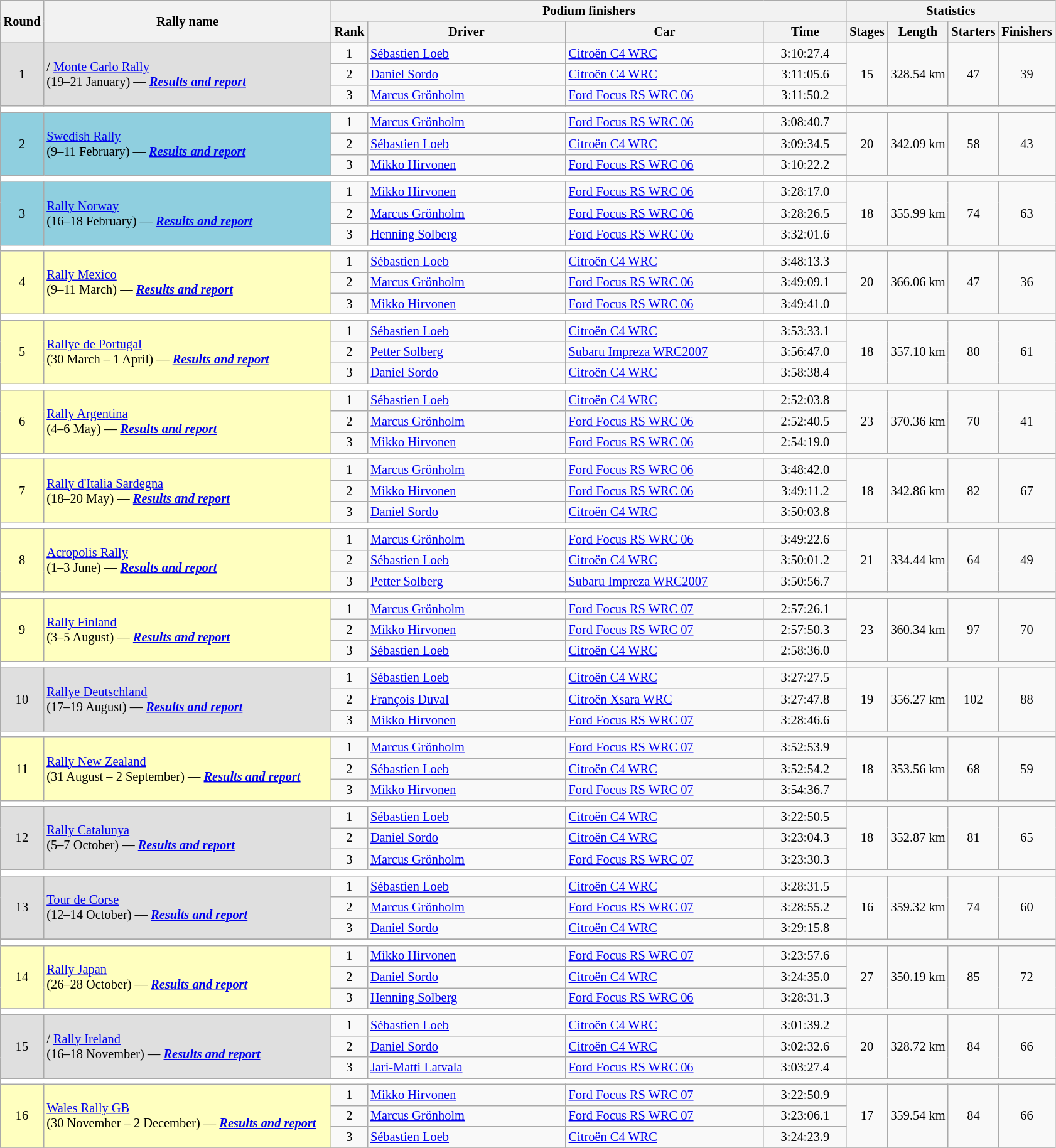<table class="wikitable" style="font-size:85%;">
<tr>
<th rowspan=2>Round</th>
<th style="width:22em" rowspan=2>Rally name</th>
<th colspan=4>Podium finishers</th>
<th colspan=4>Statistics</th>
</tr>
<tr>
<th>Rank</th>
<th style="width:15em">Driver</th>
<th style="width:15em">Car</th>
<th style="width:6em">Time</th>
<th>Stages</th>
<th>Length</th>
<th>Starters</th>
<th>Finishers</th>
</tr>
<tr>
<td style="background:#dfdfdf;" rowspan=3 align=center>1</td>
<td style="background:#dfdfdf;" rowspan=3>/ <a href='#'>Monte Carlo Rally</a><br>(19–21 January) — <strong><em><a href='#'>Results and report</a></em></strong></td>
<td align=center>1</td>
<td> <a href='#'>Sébastien Loeb</a></td>
<td><a href='#'>Citroën C4 WRC</a></td>
<td align=center>3:10:27.4</td>
<td rowspan=3 align=center>15</td>
<td rowspan=3 align=center>328.54 km</td>
<td rowspan=3 align=center>47</td>
<td rowspan=3 align=center>39</td>
</tr>
<tr>
<td align=center>2</td>
<td> <a href='#'>Daniel Sordo</a></td>
<td><a href='#'>Citroën C4 WRC</a></td>
<td align=center>3:11:05.6</td>
</tr>
<tr>
<td align=center>3</td>
<td nowrap> <a href='#'>Marcus Grönholm</a></td>
<td nowrap><a href='#'>Ford Focus RS WRC 06</a></td>
<td align=center>3:11:50.2</td>
</tr>
<tr style="background:white;">
<td colspan="6"></td>
</tr>
<tr>
<td style="background:#8fcfdf;" rowspan=3 align=center>2</td>
<td style="background:#8fcfdf;" rowspan=3> <a href='#'>Swedish Rally</a><br>(9–11 February) — <strong><em><a href='#'>Results and report</a></em></strong></td>
<td align=center>1</td>
<td> <a href='#'>Marcus Grönholm</a></td>
<td><a href='#'>Ford Focus RS WRC 06</a></td>
<td align=center>3:08:40.7</td>
<td rowspan=3 align=center>20</td>
<td rowspan=3 align=center>342.09 km</td>
<td rowspan=3 align=center>58</td>
<td rowspan=3 align=center>43</td>
</tr>
<tr>
<td align=center>2</td>
<td> <a href='#'>Sébastien Loeb</a></td>
<td><a href='#'>Citroën C4 WRC</a></td>
<td align=center>3:09:34.5</td>
</tr>
<tr>
<td align=center>3</td>
<td> <a href='#'>Mikko Hirvonen</a></td>
<td><a href='#'>Ford Focus RS WRC 06</a></td>
<td align=center>3:10:22.2</td>
</tr>
<tr style="background:white;">
<td colspan="6"></td>
</tr>
<tr>
<td style="background:#8fcfdf;" rowspan=3 align=center>3</td>
<td style="background:#8fcfdf;" rowspan=3> <a href='#'>Rally Norway</a><br>(16–18 February) — <strong><em><a href='#'>Results and report</a></em></strong></td>
<td align=center>1</td>
<td> <a href='#'>Mikko Hirvonen</a></td>
<td><a href='#'>Ford Focus RS WRC 06</a></td>
<td align=center>3:28:17.0</td>
<td rowspan=3 align=center>18</td>
<td rowspan=3 align=center>355.99 km</td>
<td rowspan=3 align=center>74</td>
<td rowspan=3 align=center>63</td>
</tr>
<tr>
<td align=center>2</td>
<td> <a href='#'>Marcus Grönholm</a></td>
<td><a href='#'>Ford Focus RS WRC 06</a></td>
<td align=center>3:28:26.5</td>
</tr>
<tr>
<td align=center>3</td>
<td> <a href='#'>Henning Solberg</a></td>
<td><a href='#'>Ford Focus RS WRC 06</a></td>
<td align=center>3:32:01.6</td>
</tr>
<tr style="background:white;">
<td colspan="6"></td>
</tr>
<tr>
<td style="background:#ffffbf;" rowspan=3 align=center>4</td>
<td style="background:#ffffbf;" rowspan=3> <a href='#'>Rally Mexico</a><br>(9–11 March) — <strong><em><a href='#'>Results and report</a></em></strong></td>
<td align=center>1</td>
<td> <a href='#'>Sébastien Loeb</a></td>
<td><a href='#'>Citroën C4 WRC</a></td>
<td align=center>3:48:13.3</td>
<td rowspan=3 align=center>20</td>
<td rowspan=3 align=center>366.06 km</td>
<td rowspan=3 align=center>47</td>
<td rowspan=3 align=center>36</td>
</tr>
<tr>
<td align=center>2</td>
<td> <a href='#'>Marcus Grönholm</a></td>
<td><a href='#'>Ford Focus RS WRC 06</a></td>
<td align=center>3:49:09.1</td>
</tr>
<tr>
<td align=center>3</td>
<td> <a href='#'>Mikko Hirvonen</a></td>
<td><a href='#'>Ford Focus RS WRC 06</a></td>
<td align=center>3:49:41.0</td>
</tr>
<tr style="background:white;">
<td colspan="6"></td>
</tr>
<tr>
<td style="background:#ffffbf;" rowspan=3 align=center>5</td>
<td style="background:#ffffbf;" rowspan=3> <a href='#'>Rallye de Portugal</a><br>(30 March – 1 April) — <strong><em><a href='#'>Results and report</a></em></strong></td>
<td align=center>1</td>
<td> <a href='#'>Sébastien Loeb</a></td>
<td><a href='#'>Citroën C4 WRC</a></td>
<td align=center>3:53:33.1</td>
<td rowspan=3 align=center>18</td>
<td rowspan=3 align=center>357.10 km</td>
<td rowspan=3 align=center>80</td>
<td rowspan=3 align=center>61</td>
</tr>
<tr>
<td align=center>2</td>
<td> <a href='#'>Petter Solberg</a></td>
<td nowrap><a href='#'>Subaru Impreza WRC2007</a></td>
<td align=center>3:56:47.0</td>
</tr>
<tr>
<td align=center>3</td>
<td> <a href='#'>Daniel Sordo</a></td>
<td><a href='#'>Citroën C4 WRC</a></td>
<td align=center>3:58:38.4</td>
</tr>
<tr style="background:white;">
<td colspan="6"></td>
</tr>
<tr>
<td style="background:#ffffbf;" rowspan=3 align=center>6</td>
<td style="background:#ffffbf;" rowspan=3> <a href='#'>Rally Argentina</a><br>(4–6 May) — <strong><em><a href='#'>Results and report</a></em></strong></td>
<td align=center>1</td>
<td> <a href='#'>Sébastien Loeb</a></td>
<td><a href='#'>Citroën C4 WRC</a></td>
<td align=center>2:52:03.8</td>
<td rowspan=3 align=center>23</td>
<td rowspan=3 align=center>370.36 km</td>
<td rowspan=3 align=center>70</td>
<td rowspan=3 align=center>41</td>
</tr>
<tr>
<td align=center>2</td>
<td> <a href='#'>Marcus Grönholm</a></td>
<td><a href='#'>Ford Focus RS WRC 06</a></td>
<td align=center>2:52:40.5</td>
</tr>
<tr>
<td align=center>3</td>
<td> <a href='#'>Mikko Hirvonen</a></td>
<td><a href='#'>Ford Focus RS WRC 06</a></td>
<td align=center>2:54:19.0</td>
</tr>
<tr style="background:white;">
<td colspan="6"></td>
</tr>
<tr>
<td style="background:#ffffbf;" rowspan=3 align=center>7</td>
<td style="background:#ffffbf;" rowspan=3> <a href='#'>Rally d'Italia Sardegna</a><br>(18–20 May) — <strong><em><a href='#'>Results and report</a></em></strong></td>
<td align=center>1</td>
<td> <a href='#'>Marcus Grönholm</a></td>
<td><a href='#'>Ford Focus RS WRC 06</a></td>
<td align=center>3:48:42.0</td>
<td rowspan=3 align=center>18</td>
<td rowspan=3 align=center>342.86 km</td>
<td rowspan=3 align=center>82</td>
<td rowspan=3 align=center>67</td>
</tr>
<tr>
<td align=center>2</td>
<td> <a href='#'>Mikko Hirvonen</a></td>
<td><a href='#'>Ford Focus RS WRC 06</a></td>
<td align=center>3:49:11.2</td>
</tr>
<tr>
<td align=center>3</td>
<td> <a href='#'>Daniel Sordo</a></td>
<td><a href='#'>Citroën C4 WRC</a></td>
<td align=center>3:50:03.8</td>
</tr>
<tr style="background:white;">
<td colspan="6"></td>
</tr>
<tr>
<td style="background:#ffffbf;" rowspan=3 align=center>8</td>
<td style="background:#ffffbf;" rowspan=3> <a href='#'>Acropolis Rally</a><br>(1–3 June) — <strong><em><a href='#'>Results and report</a></em></strong></td>
<td align=center>1</td>
<td> <a href='#'>Marcus Grönholm</a></td>
<td><a href='#'>Ford Focus RS WRC 06</a></td>
<td align=center>3:49:22.6</td>
<td rowspan=3 align=center>21</td>
<td rowspan=3 align=center>334.44 km</td>
<td rowspan=3 align=center>64</td>
<td rowspan=3 align=center>49</td>
</tr>
<tr>
<td align=center>2</td>
<td> <a href='#'>Sébastien Loeb</a></td>
<td><a href='#'>Citroën C4 WRC</a></td>
<td align=center>3:50:01.2</td>
</tr>
<tr>
<td align=center>3</td>
<td> <a href='#'>Petter Solberg</a></td>
<td><a href='#'>Subaru Impreza WRC2007</a></td>
<td align=center>3:50:56.7</td>
</tr>
<tr style="background:white;">
<td colspan="6"></td>
</tr>
<tr>
<td style="background:#ffffbf;" rowspan=3 align=center>9</td>
<td style="background:#ffffbf;" rowspan=3> <a href='#'>Rally Finland</a><br>(3–5 August) — <strong><em><a href='#'>Results and report</a></em></strong></td>
<td align=center>1</td>
<td> <a href='#'>Marcus Grönholm</a></td>
<td><a href='#'>Ford Focus RS WRC 07</a></td>
<td align=center>2:57:26.1</td>
<td rowspan=3 align=center>23</td>
<td rowspan=3 align=center>360.34 km</td>
<td rowspan=3 align=center>97</td>
<td rowspan=3 align=center>70</td>
</tr>
<tr>
<td align=center>2</td>
<td> <a href='#'>Mikko Hirvonen</a></td>
<td><a href='#'>Ford Focus RS WRC 07</a></td>
<td align=center>2:57:50.3</td>
</tr>
<tr>
<td align=center>3</td>
<td> <a href='#'>Sébastien Loeb</a></td>
<td><a href='#'>Citroën C4 WRC</a></td>
<td align=center>2:58:36.0</td>
</tr>
<tr style="background:white;">
<td colspan="6"></td>
</tr>
<tr>
<td style="background:#dfdfdf;" rowspan=3 align=center>10</td>
<td style="background:#dfdfdf;" rowspan=3> <a href='#'>Rallye Deutschland</a><br>(17–19 August) — <strong><em><a href='#'>Results and report</a></em></strong></td>
<td align=center>1</td>
<td> <a href='#'>Sébastien Loeb</a></td>
<td><a href='#'>Citroën C4 WRC</a></td>
<td align=center>3:27:27.5</td>
<td rowspan=3 align=center>19</td>
<td rowspan=3 align=center>356.27 km</td>
<td rowspan=3 align=center>102</td>
<td rowspan=3 align=center>88</td>
</tr>
<tr>
<td align=center>2</td>
<td> <a href='#'>François Duval</a></td>
<td><a href='#'>Citroën Xsara WRC</a></td>
<td align=center>3:27:47.8</td>
</tr>
<tr>
<td align=center>3</td>
<td> <a href='#'>Mikko Hirvonen</a></td>
<td><a href='#'>Ford Focus RS WRC 07</a></td>
<td align=center>3:28:46.6</td>
</tr>
<tr style="background:white;">
<td colspan="6"></td>
</tr>
<tr>
<td style="background:#ffffbf;" rowspan=3 align=center>11</td>
<td style="background:#ffffbf;" rowspan=3> <a href='#'>Rally New Zealand</a><br>(31 August – 2 September) — <strong><em><a href='#'>Results and report</a></em></strong></td>
<td align=center>1</td>
<td> <a href='#'>Marcus Grönholm</a></td>
<td><a href='#'>Ford Focus RS WRC 07</a></td>
<td align=center>3:52:53.9</td>
<td rowspan=3 align=center>18</td>
<td rowspan=3 align=center>353.56 km</td>
<td rowspan=3 align=center>68</td>
<td rowspan=3 align=center>59</td>
</tr>
<tr>
<td align=center>2</td>
<td> <a href='#'>Sébastien Loeb</a></td>
<td><a href='#'>Citroën C4 WRC</a></td>
<td align=center>3:52:54.2</td>
</tr>
<tr>
<td align=center>3</td>
<td> <a href='#'>Mikko Hirvonen</a></td>
<td><a href='#'>Ford Focus RS WRC 07</a></td>
<td align=center>3:54:36.7</td>
</tr>
<tr style="background:white;">
<td colspan="6"></td>
</tr>
<tr>
<td style="background:#dfdfdf;" rowspan=3 align=center>12</td>
<td style="background:#dfdfdf;" rowspan=3> <a href='#'>Rally Catalunya</a><br>(5–7 October) — <strong><em><a href='#'>Results and report</a></em></strong></td>
<td align=center>1</td>
<td> <a href='#'>Sébastien Loeb</a></td>
<td><a href='#'>Citroën C4 WRC</a></td>
<td align=center>3:22:50.5</td>
<td rowspan=3 align=center>18</td>
<td rowspan=3 align=center>352.87 km</td>
<td rowspan=3 align=center>81</td>
<td rowspan=3 align=center>65</td>
</tr>
<tr>
<td align=center>2</td>
<td> <a href='#'>Daniel Sordo</a></td>
<td><a href='#'>Citroën C4 WRC</a></td>
<td align=center>3:23:04.3</td>
</tr>
<tr>
<td align=center>3</td>
<td> <a href='#'>Marcus Grönholm</a></td>
<td><a href='#'>Ford Focus RS WRC 07</a></td>
<td align=center>3:23:30.3</td>
</tr>
<tr style="background:white;">
<td colspan="6"></td>
</tr>
<tr>
<td style="background:#dfdfdf;" rowspan=3 align=center>13</td>
<td style="background:#dfdfdf;" rowspan=3> <a href='#'>Tour de Corse</a><br>(12–14 October) — <strong><em><a href='#'>Results and report</a></em></strong></td>
<td align=center>1</td>
<td> <a href='#'>Sébastien Loeb</a></td>
<td><a href='#'>Citroën C4 WRC</a></td>
<td align=center>3:28:31.5</td>
<td rowspan=3 align=center>16</td>
<td rowspan=3 align=center>359.32 km</td>
<td rowspan=3 align=center>74</td>
<td rowspan=3 align=center>60</td>
</tr>
<tr>
<td align=center>2</td>
<td> <a href='#'>Marcus Grönholm</a></td>
<td><a href='#'>Ford Focus RS WRC 07</a></td>
<td align=center>3:28:55.2</td>
</tr>
<tr>
<td align=center>3</td>
<td> <a href='#'>Daniel Sordo</a></td>
<td><a href='#'>Citroën C4 WRC</a></td>
<td align=center>3:29:15.8</td>
</tr>
<tr>
</tr>
<tr style="background:white;">
<td colspan="6"></td>
</tr>
<tr>
<td style="background:#ffffbf;" rowspan=3 align=center>14</td>
<td style="background:#ffffbf;" rowspan=3> <a href='#'>Rally Japan</a><br>(26–28 October) — <strong><em><a href='#'>Results and report</a></em></strong></td>
<td align=center>1</td>
<td> <a href='#'>Mikko Hirvonen</a></td>
<td><a href='#'>Ford Focus RS WRC 07</a></td>
<td align=center>3:23:57.6</td>
<td rowspan=3 align=center>27</td>
<td rowspan=3 align=center>350.19 km</td>
<td rowspan=3 align=center>85</td>
<td rowspan=3 align=center>72</td>
</tr>
<tr>
<td align=center>2</td>
<td> <a href='#'>Daniel Sordo</a></td>
<td><a href='#'>Citroën C4 WRC</a></td>
<td align=center>3:24:35.0</td>
</tr>
<tr>
<td align=center>3</td>
<td> <a href='#'>Henning Solberg</a></td>
<td><a href='#'>Ford Focus RS WRC 06</a></td>
<td align=center>3:28:31.3</td>
</tr>
<tr>
</tr>
<tr style="background:white;">
<td colspan="6"></td>
</tr>
<tr>
<td style="background:#dfdfdf;" rowspan=3 align=center>15</td>
<td style="background:#dfdfdf;" rowspan=3>/ <a href='#'>Rally Ireland</a><br>(16–18 November) — <strong><em><a href='#'>Results and report</a></em></strong></td>
<td align=center>1</td>
<td> <a href='#'>Sébastien Loeb</a></td>
<td><a href='#'>Citroën C4 WRC</a></td>
<td align=center>3:01:39.2</td>
<td rowspan=3 align=center>20</td>
<td rowspan=3 align=center>328.72 km</td>
<td rowspan=3 align=center>84</td>
<td rowspan=3 align=center>66</td>
</tr>
<tr>
<td align=center>2</td>
<td> <a href='#'>Daniel Sordo</a></td>
<td><a href='#'>Citroën C4 WRC</a></td>
<td align=center>3:02:32.6</td>
</tr>
<tr>
<td align=center>3</td>
<td> <a href='#'>Jari-Matti Latvala</a></td>
<td><a href='#'>Ford Focus RS WRC 06</a></td>
<td align=center>3:03:27.4</td>
</tr>
<tr>
</tr>
<tr style="background:white;">
<td colspan="6"></td>
</tr>
<tr>
<td style="background:#ffffbf;" rowspan=3 align=center>16</td>
<td style="background:#ffffbf;" rowspan=3 nowrap> <a href='#'>Wales Rally GB</a><br>(30 November – 2 December) — <strong><em><a href='#'>Results and report</a></em></strong></td>
<td align=center>1</td>
<td> <a href='#'>Mikko Hirvonen</a></td>
<td><a href='#'>Ford Focus RS WRC 07</a></td>
<td align=center>3:22:50.9</td>
<td rowspan=3 align=center>17</td>
<td rowspan=3 align=center>359.54 km</td>
<td rowspan=3 align=center>84</td>
<td rowspan=3 align=center>66</td>
</tr>
<tr>
<td align=center>2</td>
<td> <a href='#'>Marcus Grönholm</a></td>
<td><a href='#'>Ford Focus RS WRC 07</a></td>
<td align=center>3:23:06.1</td>
</tr>
<tr>
<td align=center>3</td>
<td> <a href='#'>Sébastien Loeb</a></td>
<td><a href='#'>Citroën C4 WRC</a></td>
<td align=center>3:24:23.9</td>
</tr>
<tr>
</tr>
</table>
